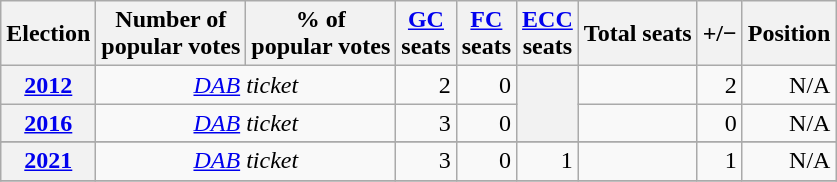<table class="wikitable" style="text-align: right;">
<tr align=center>
<th><strong>Election</strong></th>
<th>Number of<br>popular votes</th>
<th>% of<br>popular votes</th>
<th><a href='#'>GC</a><br>seats</th>
<th><a href='#'>FC</a><br>seats</th>
<th><a href='#'>ECC</a><br>seats</th>
<th>Total seats</th>
<th>+/−</th>
<th>Position</th>
</tr>
<tr>
<th><a href='#'>2012</a></th>
<td colspan=2 align=center><em><a href='#'>DAB</a> ticket</em></td>
<td>2</td>
<td>0</td>
<th rowspan=2></th>
<td></td>
<td>2</td>
<td>N/A</td>
</tr>
<tr>
<th><a href='#'>2016</a></th>
<td colspan=2 align=center><em><a href='#'>DAB</a> ticket</em></td>
<td>3</td>
<td>0</td>
<td></td>
<td>0</td>
<td>N/A</td>
</tr>
<tr>
</tr>
<tr>
<th><a href='#'>2021</a></th>
<td colspan=2 align=center><em><a href='#'>DAB</a> ticket</em></td>
<td>3</td>
<td>0</td>
<td>1</td>
<td></td>
<td>1</td>
<td>N/A</td>
</tr>
<tr>
</tr>
</table>
